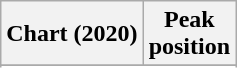<table class="wikitable sortable plainrowheaders" style="text-align:center">
<tr>
<th scope="col">Chart (2020)</th>
<th scope="col">Peak<br>position</th>
</tr>
<tr>
</tr>
<tr>
</tr>
</table>
